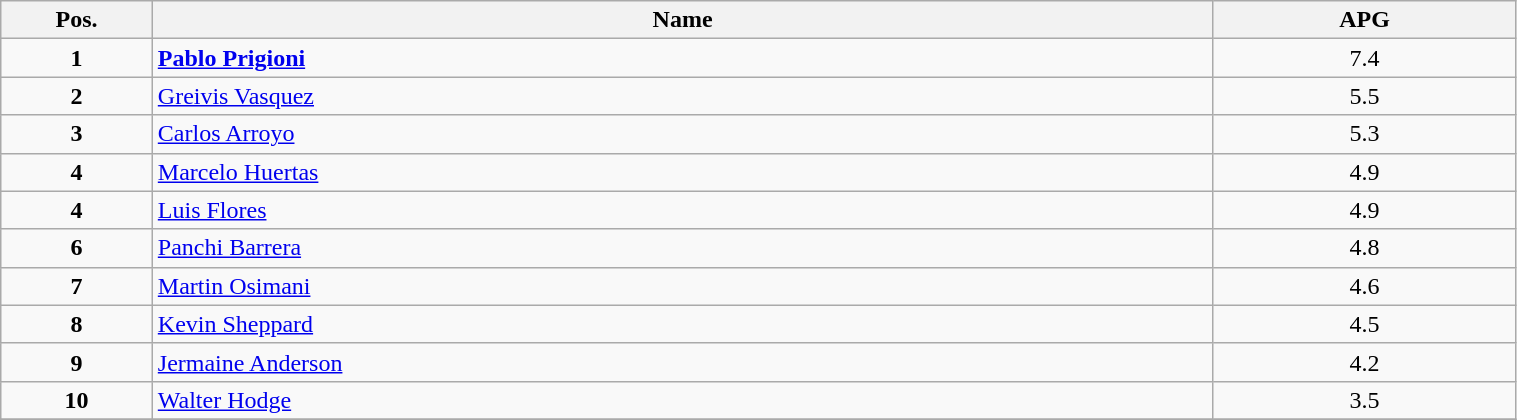<table class=wikitable width="80%">
<tr>
<th width="10%">Pos.</th>
<th width="70%">Name</th>
<th width="20%">APG</th>
</tr>
<tr>
<td align=center><strong>1</strong></td>
<td> <strong><a href='#'>Pablo Prigioni</a></strong></td>
<td align=center>7.4</td>
</tr>
<tr>
<td align=center><strong>2</strong></td>
<td> <a href='#'>Greivis Vasquez</a></td>
<td align=center>5.5</td>
</tr>
<tr>
<td align=center><strong>3</strong></td>
<td> <a href='#'>Carlos Arroyo</a></td>
<td align=center>5.3</td>
</tr>
<tr>
<td align=center><strong>4</strong></td>
<td> <a href='#'>Marcelo Huertas</a></td>
<td align=center>4.9</td>
</tr>
<tr>
<td align=center><strong>4</strong></td>
<td> <a href='#'>Luis Flores</a></td>
<td align=center>4.9</td>
</tr>
<tr>
<td align=center><strong>6</strong></td>
<td> <a href='#'>Panchi Barrera</a></td>
<td align=center>4.8</td>
</tr>
<tr>
<td align=center><strong>7</strong></td>
<td> <a href='#'>Martin Osimani</a></td>
<td align=center>4.6</td>
</tr>
<tr>
<td align=center><strong>8</strong></td>
<td> <a href='#'>Kevin Sheppard</a></td>
<td align=center>4.5</td>
</tr>
<tr>
<td align=center><strong>9</strong></td>
<td> <a href='#'>Jermaine Anderson</a></td>
<td align=center>4.2</td>
</tr>
<tr>
<td align=center><strong>10</strong></td>
<td> <a href='#'>Walter Hodge</a></td>
<td align=center>3.5</td>
</tr>
<tr>
</tr>
</table>
